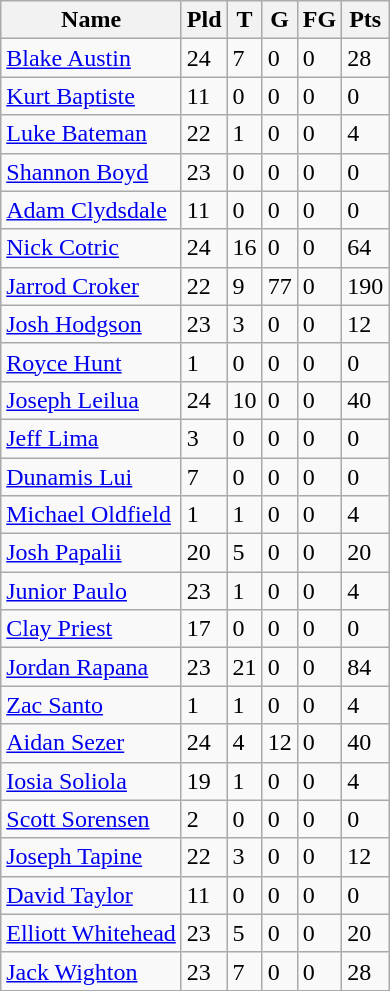<table class="wikitable sortable">
<tr>
<th>Name</th>
<th>Pld</th>
<th>T</th>
<th>G</th>
<th>FG</th>
<th>Pts</th>
</tr>
<tr>
<td><a href='#'>Blake Austin</a></td>
<td>24</td>
<td>7</td>
<td>0</td>
<td>0</td>
<td>28</td>
</tr>
<tr>
<td><a href='#'>Kurt Baptiste</a></td>
<td>11</td>
<td>0</td>
<td>0</td>
<td>0</td>
<td>0</td>
</tr>
<tr>
<td><a href='#'>Luke Bateman</a></td>
<td>22</td>
<td>1</td>
<td>0</td>
<td>0</td>
<td>4</td>
</tr>
<tr>
<td><a href='#'>Shannon Boyd</a></td>
<td>23</td>
<td>0</td>
<td>0</td>
<td>0</td>
<td>0</td>
</tr>
<tr>
<td><a href='#'>Adam Clydsdale</a></td>
<td>11</td>
<td>0</td>
<td>0</td>
<td>0</td>
<td>0</td>
</tr>
<tr>
<td><a href='#'>Nick Cotric</a></td>
<td>24</td>
<td>16</td>
<td>0</td>
<td>0</td>
<td>64</td>
</tr>
<tr>
<td><a href='#'>Jarrod Croker</a></td>
<td>22</td>
<td>9</td>
<td>77</td>
<td>0</td>
<td>190</td>
</tr>
<tr>
<td><a href='#'>Josh Hodgson</a></td>
<td>23</td>
<td>3</td>
<td>0</td>
<td>0</td>
<td>12</td>
</tr>
<tr>
<td><a href='#'>Royce Hunt</a></td>
<td>1</td>
<td>0</td>
<td>0</td>
<td>0</td>
<td>0</td>
</tr>
<tr>
<td><a href='#'>Joseph Leilua</a></td>
<td>24</td>
<td>10</td>
<td>0</td>
<td>0</td>
<td>40</td>
</tr>
<tr>
<td><a href='#'>Jeff Lima</a></td>
<td>3</td>
<td>0</td>
<td>0</td>
<td>0</td>
<td>0</td>
</tr>
<tr>
<td><a href='#'>Dunamis Lui</a></td>
<td>7</td>
<td>0</td>
<td>0</td>
<td>0</td>
<td>0</td>
</tr>
<tr>
<td><a href='#'>Michael Oldfield</a></td>
<td>1</td>
<td>1</td>
<td>0</td>
<td>0</td>
<td>4</td>
</tr>
<tr>
<td><a href='#'>Josh Papalii</a></td>
<td>20</td>
<td>5</td>
<td>0</td>
<td>0</td>
<td>20</td>
</tr>
<tr>
<td><a href='#'>Junior Paulo</a></td>
<td>23</td>
<td>1</td>
<td>0</td>
<td>0</td>
<td>4</td>
</tr>
<tr>
<td><a href='#'>Clay Priest</a></td>
<td>17</td>
<td>0</td>
<td>0</td>
<td>0</td>
<td>0</td>
</tr>
<tr>
<td><a href='#'>Jordan Rapana</a></td>
<td>23</td>
<td>21</td>
<td>0</td>
<td>0</td>
<td>84</td>
</tr>
<tr>
<td><a href='#'>Zac Santo</a></td>
<td>1</td>
<td>1</td>
<td>0</td>
<td>0</td>
<td>4</td>
</tr>
<tr>
<td><a href='#'>Aidan Sezer</a></td>
<td>24</td>
<td>4</td>
<td>12</td>
<td>0</td>
<td>40</td>
</tr>
<tr>
<td><a href='#'>Iosia Soliola</a></td>
<td>19</td>
<td>1</td>
<td>0</td>
<td>0</td>
<td>4</td>
</tr>
<tr>
<td><a href='#'>Scott Sorensen</a></td>
<td>2</td>
<td>0</td>
<td>0</td>
<td>0</td>
<td>0</td>
</tr>
<tr>
<td><a href='#'>Joseph Tapine</a></td>
<td>22</td>
<td>3</td>
<td>0</td>
<td>0</td>
<td>12</td>
</tr>
<tr>
<td><a href='#'>David Taylor</a></td>
<td>11</td>
<td>0</td>
<td>0</td>
<td>0</td>
<td>0</td>
</tr>
<tr>
<td><a href='#'>Elliott Whitehead</a></td>
<td>23</td>
<td>5</td>
<td>0</td>
<td>0</td>
<td>20</td>
</tr>
<tr>
<td><a href='#'>Jack Wighton</a></td>
<td>23</td>
<td>7</td>
<td>0</td>
<td>0</td>
<td>28</td>
</tr>
</table>
